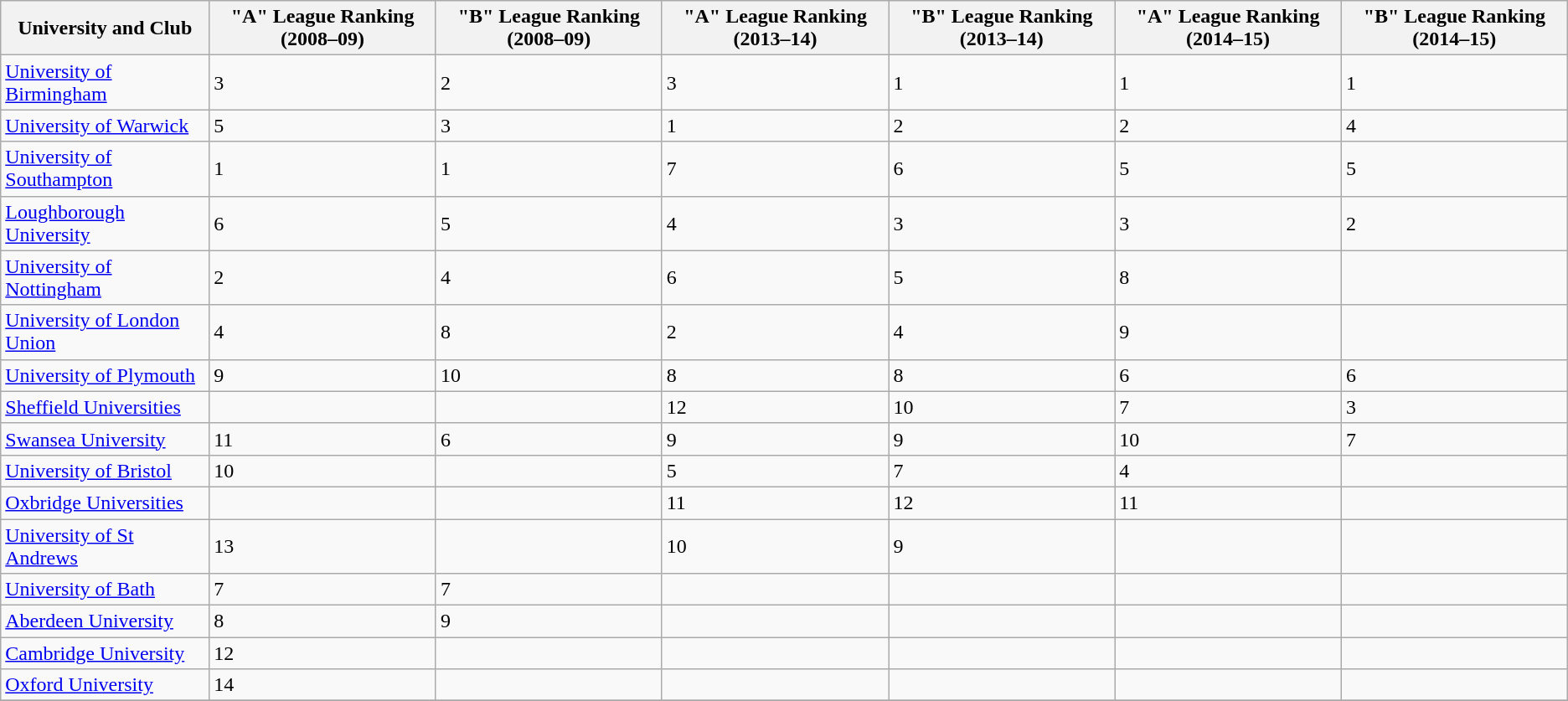<table class="wikitable sortable" border="1">
<tr>
<th>University and Club</th>
<th>"A" League Ranking (2008–09)</th>
<th>"B" League Ranking (2008–09)</th>
<th>"A" League Ranking (2013–14)</th>
<th>"B" League Ranking (2013–14)</th>
<th>"A" League Ranking (2014–15)</th>
<th>"B" League Ranking (2014–15)</th>
</tr>
<tr>
<td><a href='#'>University of Birmingham</a></td>
<td>3</td>
<td>2</td>
<td>3</td>
<td>1</td>
<td>1</td>
<td>1</td>
</tr>
<tr>
<td><a href='#'>University of Warwick</a></td>
<td>5</td>
<td>3</td>
<td>1</td>
<td>2</td>
<td>2</td>
<td>4</td>
</tr>
<tr>
<td><a href='#'>University of Southampton</a></td>
<td>1</td>
<td>1</td>
<td>7</td>
<td>6</td>
<td>5</td>
<td>5</td>
</tr>
<tr>
<td><a href='#'>Loughborough University</a></td>
<td>6</td>
<td>5</td>
<td>4</td>
<td>3</td>
<td>3</td>
<td>2</td>
</tr>
<tr>
<td><a href='#'>University of Nottingham</a></td>
<td>2</td>
<td>4</td>
<td>6</td>
<td>5</td>
<td>8</td>
<td></td>
</tr>
<tr>
<td><a href='#'>University of London Union</a></td>
<td>4</td>
<td>8</td>
<td>2</td>
<td>4</td>
<td>9</td>
<td></td>
</tr>
<tr>
<td><a href='#'>University of Plymouth</a></td>
<td>9</td>
<td>10</td>
<td>8</td>
<td>8</td>
<td>6</td>
<td>6</td>
</tr>
<tr>
<td><a href='#'>Sheffield Universities</a></td>
<td></td>
<td></td>
<td>12</td>
<td>10</td>
<td>7</td>
<td>3</td>
</tr>
<tr>
<td><a href='#'>Swansea University</a></td>
<td>11</td>
<td>6</td>
<td>9</td>
<td>9</td>
<td>10</td>
<td>7</td>
</tr>
<tr>
<td><a href='#'>University of Bristol</a></td>
<td>10</td>
<td></td>
<td>5</td>
<td>7</td>
<td>4</td>
<td></td>
</tr>
<tr>
<td><a href='#'>Oxbridge Universities</a></td>
<td></td>
<td></td>
<td>11</td>
<td>12</td>
<td>11</td>
<td></td>
</tr>
<tr>
<td><a href='#'>University of St Andrews</a></td>
<td>13</td>
<td></td>
<td>10</td>
<td>9</td>
<td></td>
<td></td>
</tr>
<tr>
<td><a href='#'>University of Bath</a></td>
<td>7</td>
<td>7</td>
<td></td>
<td></td>
<td></td>
<td></td>
</tr>
<tr>
<td><a href='#'>Aberdeen University</a></td>
<td>8</td>
<td>9</td>
<td></td>
<td></td>
<td></td>
<td></td>
</tr>
<tr>
<td><a href='#'>Cambridge University</a></td>
<td>12</td>
<td></td>
<td></td>
<td></td>
<td></td>
<td></td>
</tr>
<tr>
<td><a href='#'>Oxford University</a></td>
<td>14</td>
<td></td>
<td></td>
<td></td>
<td></td>
<td></td>
</tr>
<tr>
</tr>
</table>
